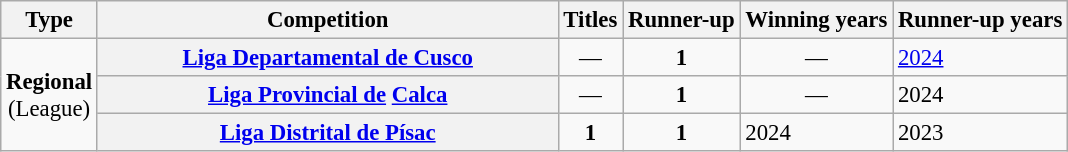<table class="wikitable plainrowheaders" style="font-size:95%; text-align:center;">
<tr>
<th>Type</th>
<th width="300px">Competition</th>
<th>Titles</th>
<th>Runner-up</th>
<th>Winning years</th>
<th>Runner-up years</th>
</tr>
<tr>
<td rowspan="3"><strong>Regional</strong><br>(League)</td>
<th scope="col"><a href='#'>Liga Departamental de Cusco</a></th>
<td>—</td>
<td style="text-align:center;"><strong>1</strong></td>
<td style="text-align:center;">—</td>
<td align="left"><a href='#'>2024</a></td>
</tr>
<tr>
<th scope="col"><a href='#'>Liga Provincial de</a> <a href='#'>Calca</a></th>
<td>—</td>
<td style="text-align:center;"><strong>1</strong></td>
<td style="text-align:center;">—</td>
<td align="left">2024</td>
</tr>
<tr>
<th scope="col"><a href='#'>Liga Distrital de <strong>Písac</strong></a></th>
<td><strong>1</strong></td>
<td><strong>1</strong></td>
<td align="left">2024</td>
<td align="left">2023</td>
</tr>
</table>
